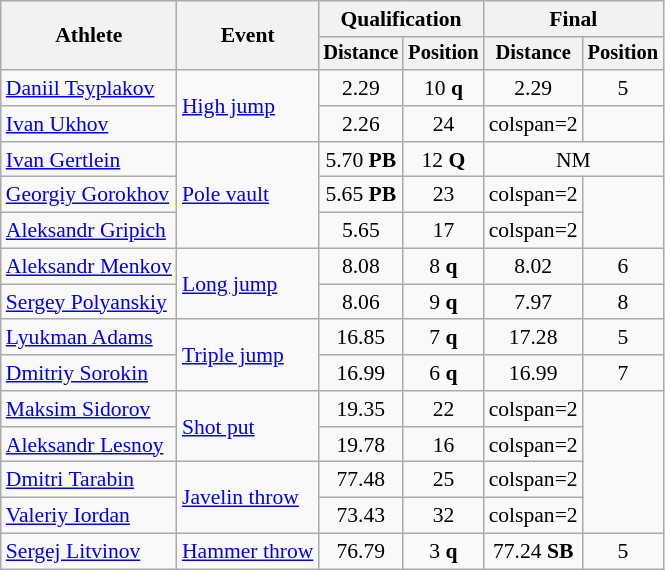<table class=wikitable style="font-size:90%">
<tr>
<th rowspan="2">Athlete</th>
<th rowspan="2">Event</th>
<th colspan="2">Qualification</th>
<th colspan="2">Final</th>
</tr>
<tr style="font-size:95%">
<th>Distance</th>
<th>Position</th>
<th>Distance</th>
<th>Position</th>
</tr>
<tr style=text-align:center>
<td style=text-align:left><a href='#'>Daniil Tsyplakov</a></td>
<td style=text-align:left rowspan=2><a href='#'>High jump</a></td>
<td>2.29</td>
<td>10 <strong>q</strong></td>
<td>2.29</td>
<td>5</td>
</tr>
<tr style=text-align:center>
<td style=text-align:left><a href='#'>Ivan Ukhov</a></td>
<td>2.26</td>
<td>24</td>
<td>colspan=2 </td>
</tr>
<tr style=text-align:center>
<td style=text-align:left><a href='#'>Ivan Gertlein</a></td>
<td style=text-align:left rowspan=3><a href='#'>Pole vault</a></td>
<td>5.70 <strong>PB</strong></td>
<td>12 <strong>Q</strong></td>
<td colspan=2>NM</td>
</tr>
<tr style=text-align:center>
<td style=text-align:left><a href='#'>Georgiy Gorokhov</a></td>
<td>5.65 <strong>PB</strong></td>
<td>23</td>
<td>colspan=2 </td>
</tr>
<tr style=text-align:center>
<td style=text-align:left><a href='#'>Aleksandr Gripich</a></td>
<td>5.65</td>
<td>17</td>
<td>colspan=2 </td>
</tr>
<tr style=text-align:center>
<td style=text-align:left><a href='#'>Aleksandr Menkov</a></td>
<td style=text-align:left rowspan=2><a href='#'>Long jump</a></td>
<td>8.08</td>
<td>8 <strong>q</strong></td>
<td>8.02</td>
<td>6</td>
</tr>
<tr style=text-align:center>
<td style=text-align:left><a href='#'>Sergey Polyanskiy</a></td>
<td>8.06</td>
<td>9 <strong>q</strong></td>
<td>7.97</td>
<td>8</td>
</tr>
<tr style=text-align:center>
<td style=text-align:left><a href='#'>Lyukman Adams</a></td>
<td style=text-align:left rowspan=2><a href='#'>Triple jump</a></td>
<td>16.85</td>
<td>7 <strong>q</strong></td>
<td>17.28</td>
<td>5</td>
</tr>
<tr style=text-align:center>
<td style=text-align:left><a href='#'>Dmitriy Sorokin</a></td>
<td>16.99</td>
<td>6 <strong>q</strong></td>
<td>16.99</td>
<td>7</td>
</tr>
<tr style=text-align:center>
<td style=text-align:left><a href='#'>Maksim Sidorov</a></td>
<td style=text-align:left rowspan=2><a href='#'>Shot put</a></td>
<td>19.35</td>
<td>22</td>
<td>colspan=2 </td>
</tr>
<tr style=text-align:center>
<td style=text-align:left><a href='#'>Aleksandr Lesnoy</a></td>
<td>19.78</td>
<td>16</td>
<td>colspan=2 </td>
</tr>
<tr style=text-align:center>
<td style=text-align:left><a href='#'>Dmitri Tarabin</a></td>
<td style=text-align:left rowspan=2><a href='#'>Javelin throw</a></td>
<td>77.48</td>
<td>25</td>
<td>colspan=2 </td>
</tr>
<tr style=text-align:center>
<td style=text-align:left><a href='#'>Valeriy Iordan</a></td>
<td>73.43</td>
<td>32</td>
<td>colspan=2 </td>
</tr>
<tr style=text-align:center>
<td style=text-align:left><a href='#'>Sergej Litvinov</a></td>
<td style=text-align:left><a href='#'>Hammer throw</a></td>
<td>76.79</td>
<td>3 <strong>q</strong></td>
<td>77.24 <strong>SB</strong></td>
<td>5</td>
</tr>
</table>
